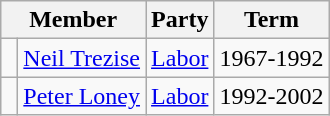<table class="wikitable">
<tr>
<th colspan="2">Member</th>
<th>Party</th>
<th>Term</th>
</tr>
<tr>
<td> </td>
<td><a href='#'>Neil Trezise</a></td>
<td><a href='#'>Labor</a></td>
<td>1967-1992</td>
</tr>
<tr>
<td> </td>
<td><a href='#'>Peter Loney</a></td>
<td><a href='#'>Labor</a></td>
<td>1992-2002</td>
</tr>
</table>
